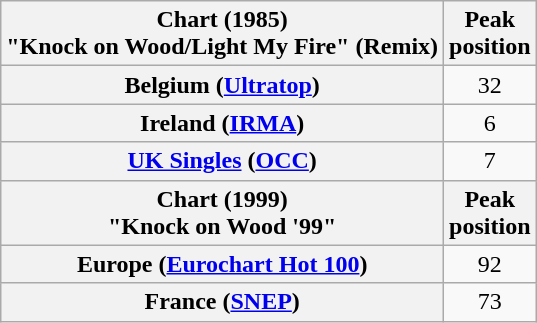<table class="wikitable sortable plainrowheaders">
<tr>
<th>Chart (1985)<br>"Knock on Wood/Light My Fire" (Remix)</th>
<th>Peak<br>position</th>
</tr>
<tr>
<th scope="row">Belgium (<a href='#'>Ultratop</a>)</th>
<td style="text-align:center;">32</td>
</tr>
<tr>
<th scope="row">Ireland (<a href='#'>IRMA</a>)</th>
<td style="text-align:center;">6</td>
</tr>
<tr>
<th scope="row"><a href='#'>UK Singles</a> (<a href='#'>OCC</a>)</th>
<td style="text-align:center;">7</td>
</tr>
<tr>
<th>Chart (1999)<br>"Knock on Wood '99"</th>
<th>Peak<br>position</th>
</tr>
<tr>
<th scope="row">Europe (<a href='#'>Eurochart Hot 100</a>)</th>
<td style="text-align:center;">92</td>
</tr>
<tr>
<th scope="row">France (<a href='#'>SNEP</a>)</th>
<td style="text-align:center;">73</td>
</tr>
</table>
